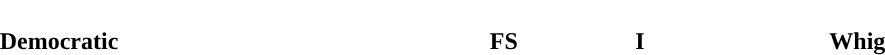<table style="width:70%; text-align:center">
<tr style="color:white">
<td style="background:"><strong>158</strong></td>
<td style="background:"><strong>4</strong></td>
<td style="background:"><strong>1</strong></td>
<td style="background:"><strong>71</strong></td>
</tr>
<tr>
<td><span><strong>Democratic</strong></span></td>
<td><span><strong>FS</strong></span></td>
<td><span><strong>I</strong></span></td>
<td><span><strong>Whig</strong></span></td>
</tr>
</table>
